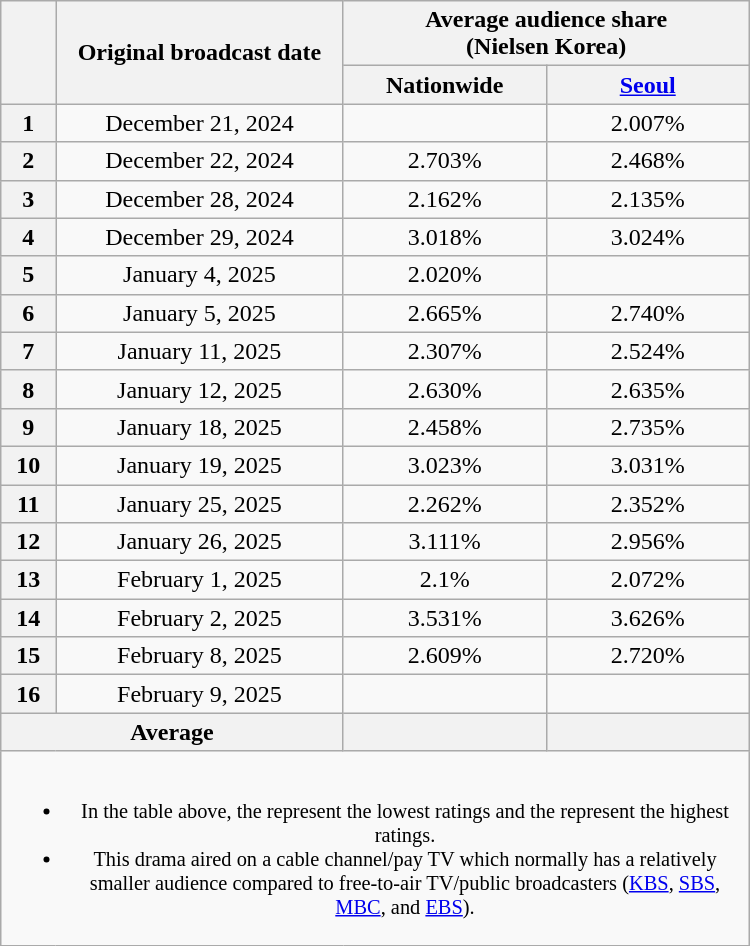<table class="wikitable" style="margin-left:auto; margin-right:auto; width:500px; text-align:center">
<tr>
<th scope="col" rowspan="2"></th>
<th scope="col" rowspan="2">Original broadcast date</th>
<th scope="col" colspan="2">Average audience share<br>(Nielsen Korea)</th>
</tr>
<tr>
<th scope="col" style="width:8em">Nationwide</th>
<th scope="col" style="width:8em"><a href='#'>Seoul</a></th>
</tr>
<tr>
<th scope="col">1</th>
<td>December 21, 2024</td>
<td><strong></strong> </td>
<td>2.007% </td>
</tr>
<tr>
<th scope="col">2</th>
<td>December 22, 2024</td>
<td>2.703% </td>
<td>2.468% </td>
</tr>
<tr>
<th scope="col">3</th>
<td>December 28, 2024</td>
<td>2.162% </td>
<td>2.135% </td>
</tr>
<tr>
<th scope="col">4</th>
<td>December 29, 2024</td>
<td>3.018% </td>
<td>3.024% </td>
</tr>
<tr>
<th scope="col">5</th>
<td>January 4, 2025</td>
<td>2.020% </td>
<td><strong></strong> </td>
</tr>
<tr>
<th scope="col">6</th>
<td>January 5, 2025</td>
<td>2.665% </td>
<td>2.740% </td>
</tr>
<tr>
<th scope="col">7</th>
<td>January 11, 2025</td>
<td>2.307% </td>
<td>2.524% </td>
</tr>
<tr>
<th scope="col">8</th>
<td>January 12, 2025</td>
<td>2.630% </td>
<td>2.635% </td>
</tr>
<tr>
<th scope="col">9</th>
<td>January 18, 2025</td>
<td>2.458% </td>
<td>2.735% </td>
</tr>
<tr>
<th scope="col">10</th>
<td>January 19, 2025</td>
<td>3.023% </td>
<td>3.031% </td>
</tr>
<tr>
<th scope="col">11</th>
<td>January 25, 2025</td>
<td>2.262% </td>
<td>2.352% </td>
</tr>
<tr>
<th scope="col">12</th>
<td>January 26, 2025</td>
<td>3.111% </td>
<td>2.956% </td>
</tr>
<tr>
<th scope="col">13</th>
<td>February 1, 2025</td>
<td>2.1% </td>
<td>2.072% </td>
</tr>
<tr>
<th scope="col">14</th>
<td>February 2, 2025</td>
<td>3.531% </td>
<td>3.626% </td>
</tr>
<tr>
<th scope="col">15</th>
<td>February 8, 2025</td>
<td>2.609% </td>
<td>2.720% </td>
</tr>
<tr>
<th scope="col">16</th>
<td>February 9, 2025</td>
<td><strong></strong> </td>
<td><strong></strong> </td>
</tr>
<tr>
<th scope="col" colspan="2">Average</th>
<th scope="col"></th>
<th scope="col"></th>
</tr>
<tr>
<td colspan="4" style="font-size:85%"><br><ul><li>In the table above, the <strong></strong> represent the lowest ratings and the <strong></strong> represent the highest ratings.</li><li>This drama aired on a cable channel/pay TV which normally has a relatively smaller audience compared to free-to-air TV/public broadcasters (<a href='#'>KBS</a>, <a href='#'>SBS</a>, <a href='#'>MBC</a>, and <a href='#'>EBS</a>).</li></ul></td>
</tr>
</table>
